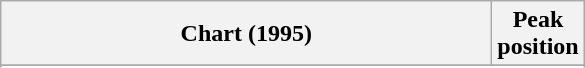<table class="wikitable sortable plainrowheaders">
<tr>
<th style="width:20em;">Chart (1995)</th>
<th>Peak<br>position</th>
</tr>
<tr>
</tr>
<tr>
</tr>
<tr>
</tr>
<tr>
</tr>
<tr>
</tr>
<tr>
</tr>
</table>
